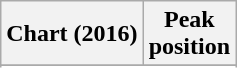<table class="wikitable sortable plainrowheaders" style="text-align:center">
<tr>
<th scope="col">Chart (2016)</th>
<th scope="col">Peak<br>position</th>
</tr>
<tr>
</tr>
<tr>
</tr>
<tr>
</tr>
<tr>
</tr>
<tr>
</tr>
<tr>
</tr>
</table>
